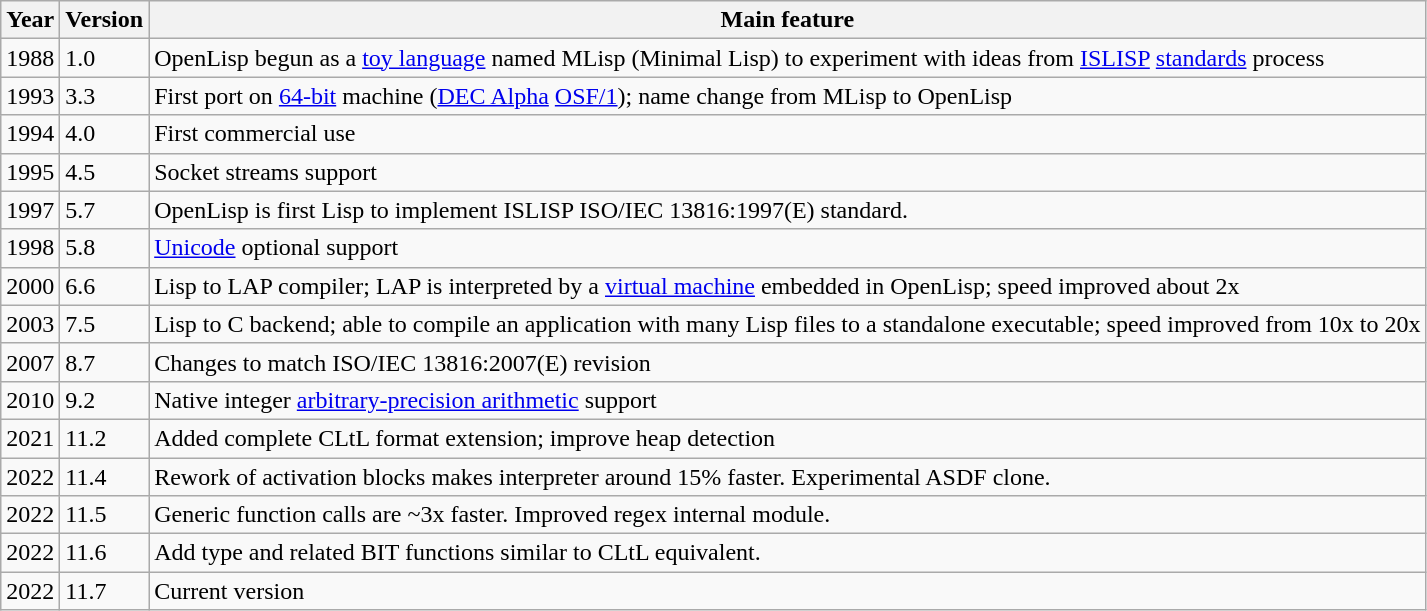<table class="wikitable">
<tr>
<th>Year</th>
<th>Version</th>
<th>Main feature</th>
</tr>
<tr>
<td>1988</td>
<td>1.0</td>
<td>OpenLisp begun as a <a href='#'>toy language</a> named MLisp (Minimal Lisp) to experiment with ideas from <a href='#'>ISLISP</a> <a href='#'>standards</a> process</td>
</tr>
<tr>
<td>1993</td>
<td>3.3</td>
<td>First port on <a href='#'>64-bit</a> machine (<a href='#'>DEC Alpha</a> <a href='#'>OSF/1</a>); name change from MLisp to OpenLisp</td>
</tr>
<tr>
<td>1994</td>
<td>4.0</td>
<td>First commercial use</td>
</tr>
<tr>
<td>1995</td>
<td>4.5</td>
<td>Socket streams support</td>
</tr>
<tr>
<td>1997</td>
<td>5.7</td>
<td>OpenLisp is first Lisp to implement ISLISP ISO/IEC 13816:1997(E) standard.</td>
</tr>
<tr>
<td>1998</td>
<td>5.8</td>
<td><a href='#'>Unicode</a> optional support</td>
</tr>
<tr>
<td>2000</td>
<td>6.6</td>
<td>Lisp to LAP compiler; LAP is interpreted by a <a href='#'>virtual machine</a> embedded in OpenLisp; speed improved about 2x</td>
</tr>
<tr>
<td>2003</td>
<td>7.5</td>
<td>Lisp to C backend; able to compile an application with many Lisp files to a standalone executable; speed improved from 10x to 20x</td>
</tr>
<tr>
<td>2007</td>
<td>8.7</td>
<td>Changes to match ISO/IEC 13816:2007(E) revision</td>
</tr>
<tr>
<td>2010</td>
<td>9.2</td>
<td>Native integer <a href='#'>arbitrary-precision arithmetic</a> support</td>
</tr>
<tr>
<td>2021</td>
<td>11.2</td>
<td>Added complete CLtL format extension; improve heap detection</td>
</tr>
<tr>
<td>2022</td>
<td>11.4</td>
<td>Rework of activation blocks makes interpreter around 15% faster. Experimental ASDF clone.</td>
</tr>
<tr>
<td>2022</td>
<td>11.5</td>
<td>Generic function calls are ~3x faster. Improved regex internal module.</td>
</tr>
<tr>
<td>2022</td>
<td>11.6</td>
<td>Add <simple-bit-vector> type and related BIT functions similar to CLtL equivalent.</td>
</tr>
<tr>
<td>2022</td>
<td>11.7</td>
<td>Current version</td>
</tr>
</table>
